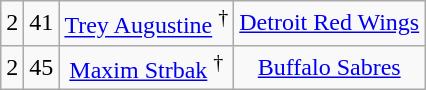<table class="wikitable">
<tr align="center" bgcolor="">
<td>2</td>
<td>41</td>
<td><a href='#'>Trey Augustine</a> <sup>†</sup></td>
<td><a href='#'>Detroit Red Wings</a></td>
</tr>
<tr align="center" bgcolor="">
<td>2</td>
<td>45</td>
<td><a href='#'>Maxim Strbak</a> <sup>†</sup></td>
<td><a href='#'>Buffalo Sabres</a></td>
</tr>
</table>
